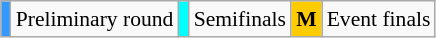<table class="wikitable" style="margin:0.5em auto; font-size:90%;position:relative;">
<tr>
<td bgcolor=#3399ff align=center></td>
<td>Preliminary round</td>
<td bgcolor=#00FFFF align=center></td>
<td>Semifinals</td>
<td bgcolor=#ffcc00 align=center><strong>M</strong></td>
<td>Event finals</td>
</tr>
</table>
